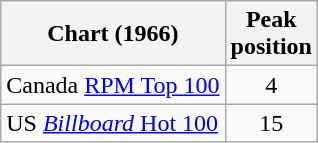<table class="wikitable sortable">
<tr>
<th>Chart (1966)</th>
<th>Peak<br>position</th>
</tr>
<tr>
<td align="left">Canada <a href='#'>RPM Top 100</a></td>
<td align="center">4</td>
</tr>
<tr>
<td align="left">US <a href='#'><em>Billboard</em> Hot 100</a></td>
<td align="center">15</td>
</tr>
</table>
